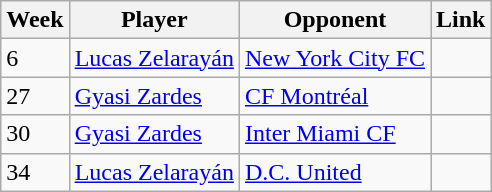<table class=wikitable>
<tr>
<th>Week</th>
<th>Player</th>
<th>Opponent</th>
<th>Link</th>
</tr>
<tr>
<td>6</td>
<td> <a href='#'>Lucas Zelarayán</a></td>
<td><a href='#'>New York City FC</a></td>
<td></td>
</tr>
<tr>
<td>27</td>
<td> <a href='#'>Gyasi Zardes</a></td>
<td><a href='#'>CF Montréal</a></td>
<td></td>
</tr>
<tr>
<td>30</td>
<td> <a href='#'>Gyasi Zardes</a></td>
<td><a href='#'>Inter Miami CF</a></td>
<td></td>
</tr>
<tr>
<td>34</td>
<td> <a href='#'>Lucas Zelarayán</a></td>
<td><a href='#'>D.C. United</a></td>
<td></td>
</tr>
</table>
